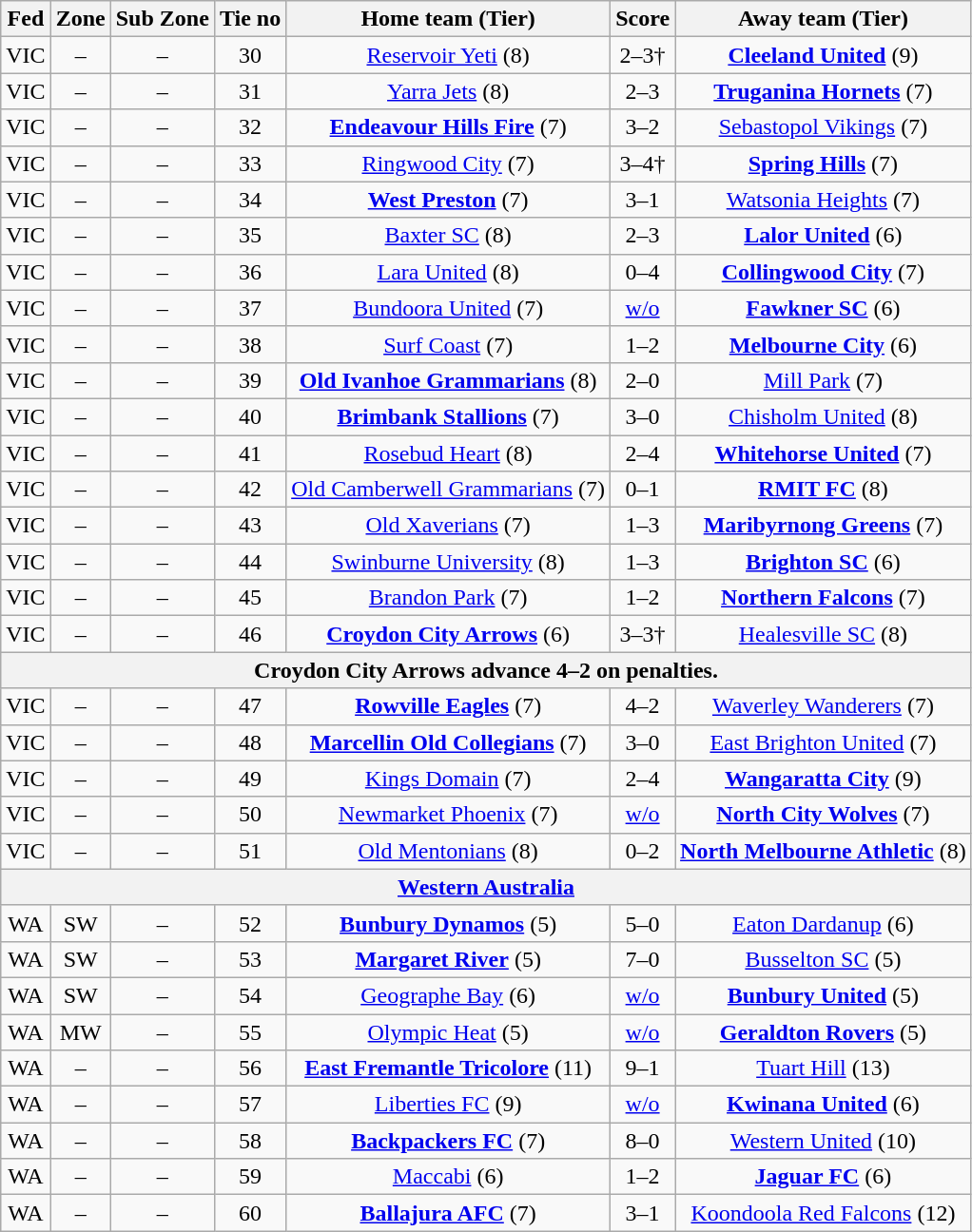<table class="wikitable" style="text-align:center">
<tr>
<th>Fed</th>
<th>Zone</th>
<th>Sub Zone</th>
<th>Tie no</th>
<th>Home team (Tier)</th>
<th>Score</th>
<th>Away team (Tier)</th>
</tr>
<tr>
<td>VIC</td>
<td>–</td>
<td>–</td>
<td>30</td>
<td><a href='#'>Reservoir Yeti</a> (8)</td>
<td>2–3†</td>
<td><strong><a href='#'>Cleeland United</a></strong> (9)</td>
</tr>
<tr>
<td>VIC</td>
<td>–</td>
<td>–</td>
<td>31</td>
<td><a href='#'>Yarra Jets</a> (8)</td>
<td>2–3</td>
<td><strong><a href='#'>Truganina Hornets</a></strong> (7)</td>
</tr>
<tr>
<td>VIC</td>
<td>–</td>
<td>–</td>
<td>32</td>
<td><strong><a href='#'>Endeavour Hills Fire</a></strong> (7)</td>
<td>3–2</td>
<td><a href='#'>Sebastopol Vikings</a> (7)</td>
</tr>
<tr>
<td>VIC</td>
<td>–</td>
<td>–</td>
<td>33</td>
<td><a href='#'>Ringwood City</a> (7)</td>
<td>3–4†</td>
<td><strong><a href='#'>Spring Hills</a></strong> (7)</td>
</tr>
<tr>
<td>VIC</td>
<td>–</td>
<td>–</td>
<td>34</td>
<td><strong><a href='#'>West Preston</a></strong> (7)</td>
<td>3–1</td>
<td><a href='#'>Watsonia Heights</a> (7)</td>
</tr>
<tr>
<td>VIC</td>
<td>–</td>
<td>–</td>
<td>35</td>
<td><a href='#'>Baxter SC</a> (8)</td>
<td>2–3</td>
<td><strong><a href='#'>Lalor United</a></strong> (6)</td>
</tr>
<tr>
<td>VIC</td>
<td>–</td>
<td>–</td>
<td>36</td>
<td><a href='#'>Lara United</a> (8)</td>
<td>0–4</td>
<td><strong><a href='#'>Collingwood City</a></strong> (7)</td>
</tr>
<tr>
<td>VIC</td>
<td>–</td>
<td>–</td>
<td>37</td>
<td><a href='#'>Bundoora United</a> (7)</td>
<td><a href='#'>w/o</a></td>
<td><strong><a href='#'>Fawkner SC</a></strong> (6)</td>
</tr>
<tr>
<td>VIC</td>
<td>–</td>
<td>–</td>
<td>38</td>
<td><a href='#'>Surf Coast</a> (7)</td>
<td>1–2</td>
<td><strong><a href='#'>Melbourne City</a></strong> (6)</td>
</tr>
<tr>
<td>VIC</td>
<td>–</td>
<td>–</td>
<td>39</td>
<td><strong><a href='#'>Old Ivanhoe Grammarians</a></strong> (8)</td>
<td>2–0</td>
<td><a href='#'>Mill Park</a> (7)</td>
</tr>
<tr>
<td>VIC</td>
<td>–</td>
<td>–</td>
<td>40</td>
<td><strong><a href='#'>Brimbank Stallions</a></strong> (7)</td>
<td>3–0</td>
<td><a href='#'>Chisholm United</a> (8)</td>
</tr>
<tr>
<td>VIC</td>
<td>–</td>
<td>–</td>
<td>41</td>
<td><a href='#'>Rosebud Heart</a> (8)</td>
<td>2–4</td>
<td><strong><a href='#'>Whitehorse United</a></strong> (7)</td>
</tr>
<tr>
<td>VIC</td>
<td>–</td>
<td>–</td>
<td>42</td>
<td><a href='#'>Old Camberwell Grammarians</a> (7)</td>
<td>0–1</td>
<td><strong><a href='#'>RMIT FC</a></strong> (8)</td>
</tr>
<tr>
<td>VIC</td>
<td>–</td>
<td>–</td>
<td>43</td>
<td><a href='#'>Old Xaverians</a> (7)</td>
<td>1–3</td>
<td><strong><a href='#'>Maribyrnong Greens</a></strong> (7)</td>
</tr>
<tr>
<td>VIC</td>
<td>–</td>
<td>–</td>
<td>44</td>
<td><a href='#'>Swinburne University</a> (8)</td>
<td>1–3</td>
<td><strong><a href='#'>Brighton SC</a></strong> (6)</td>
</tr>
<tr>
<td>VIC</td>
<td>–</td>
<td>–</td>
<td>45</td>
<td><a href='#'>Brandon Park</a> (7)</td>
<td>1–2</td>
<td><strong><a href='#'>Northern Falcons</a></strong> (7)</td>
</tr>
<tr>
<td>VIC</td>
<td>–</td>
<td>–</td>
<td>46</td>
<td><strong><a href='#'>Croydon City Arrows</a></strong> (6)</td>
<td>3–3†</td>
<td><a href='#'>Healesville SC</a> (8)</td>
</tr>
<tr>
<th colspan=7>Croydon City Arrows advance 4–2 on penalties.</th>
</tr>
<tr>
<td>VIC</td>
<td>–</td>
<td>–</td>
<td>47</td>
<td><strong><a href='#'>Rowville Eagles</a></strong> (7)</td>
<td>4–2</td>
<td><a href='#'>Waverley Wanderers</a> (7)</td>
</tr>
<tr>
<td>VIC</td>
<td>–</td>
<td>–</td>
<td>48</td>
<td><strong><a href='#'>Marcellin Old Collegians</a></strong> (7)</td>
<td>3–0</td>
<td><a href='#'>East Brighton United</a> (7)</td>
</tr>
<tr>
<td>VIC</td>
<td>–</td>
<td>–</td>
<td>49</td>
<td><a href='#'>Kings Domain</a> (7)</td>
<td>2–4</td>
<td><strong><a href='#'>Wangaratta City</a></strong> (9)</td>
</tr>
<tr>
<td>VIC</td>
<td>–</td>
<td>–</td>
<td>50</td>
<td><a href='#'>Newmarket Phoenix</a> (7)</td>
<td><a href='#'>w/o</a></td>
<td><strong><a href='#'>North City Wolves</a></strong> (7)</td>
</tr>
<tr>
<td>VIC</td>
<td>–</td>
<td>–</td>
<td>51</td>
<td><a href='#'>Old Mentonians</a> (8)</td>
<td>0–2</td>
<td><strong><a href='#'>North Melbourne Athletic</a></strong> (8)</td>
</tr>
<tr>
<th colspan=7><a href='#'>Western Australia</a></th>
</tr>
<tr>
<td>WA</td>
<td>SW</td>
<td>–</td>
<td>52</td>
<td><strong><a href='#'>Bunbury Dynamos</a></strong> (5)</td>
<td>5–0</td>
<td><a href='#'>Eaton Dardanup</a> (6)</td>
</tr>
<tr>
<td>WA</td>
<td>SW</td>
<td>–</td>
<td>53</td>
<td><strong><a href='#'>Margaret River</a></strong> (5)</td>
<td>7–0</td>
<td><a href='#'>Busselton SC</a> (5)</td>
</tr>
<tr>
<td>WA</td>
<td>SW</td>
<td>–</td>
<td>54</td>
<td><a href='#'>Geographe Bay</a> (6)</td>
<td><a href='#'>w/o</a></td>
<td><strong><a href='#'>Bunbury United</a></strong> (5)</td>
</tr>
<tr>
<td>WA</td>
<td>MW</td>
<td>–</td>
<td>55</td>
<td><a href='#'>Olympic Heat</a> (5)</td>
<td><a href='#'>w/o</a></td>
<td><strong><a href='#'>Geraldton Rovers</a></strong> (5)</td>
</tr>
<tr>
<td>WA</td>
<td>–</td>
<td>–</td>
<td>56</td>
<td><strong><a href='#'>East Fremantle Tricolore</a></strong> (11)</td>
<td>9–1</td>
<td><a href='#'>Tuart Hill</a> (13)</td>
</tr>
<tr>
<td>WA</td>
<td>–</td>
<td>–</td>
<td>57</td>
<td><a href='#'>Liberties FC</a> (9)</td>
<td><a href='#'>w/o</a></td>
<td><strong><a href='#'>Kwinana United</a></strong> (6)</td>
</tr>
<tr>
<td>WA</td>
<td>–</td>
<td>–</td>
<td>58</td>
<td><strong><a href='#'>Backpackers FC</a></strong> (7)</td>
<td>8–0</td>
<td><a href='#'>Western United</a> (10)</td>
</tr>
<tr>
<td>WA</td>
<td>–</td>
<td>–</td>
<td>59</td>
<td><a href='#'>Maccabi</a> (6)</td>
<td>1–2</td>
<td><strong><a href='#'>Jaguar FC</a></strong> (6)</td>
</tr>
<tr>
<td>WA</td>
<td>–</td>
<td>–</td>
<td>60</td>
<td><strong><a href='#'>Ballajura AFC</a></strong> (7)</td>
<td>3–1</td>
<td><a href='#'>Koondoola Red Falcons</a> (12)</td>
</tr>
</table>
